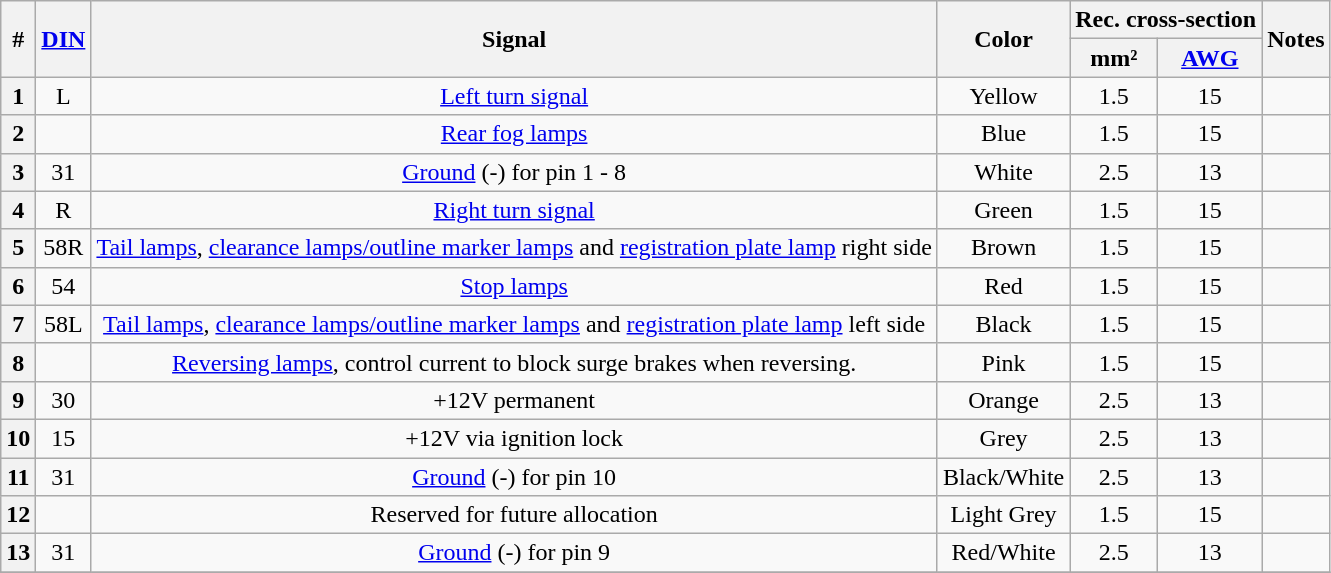<table class="wikitable sortable" style="text-align: center">
<tr>
<th rowspan="2">#</th>
<th rowspan="2"><a href='#'>DIN</a></th>
<th rowspan="2">Signal</th>
<th rowspan="2">Color</th>
<th colspan="2">Rec. cross-section</th>
<th rowspan="2">Notes</th>
</tr>
<tr>
<th>mm²</th>
<th><a href='#'>AWG</a></th>
</tr>
<tr>
<th>1</th>
<td>L</td>
<td><a href='#'>Left turn signal</a></td>
<td>Yellow</td>
<td>1.5</td>
<td>15</td>
<td></td>
</tr>
<tr>
<th>2</th>
<td></td>
<td><a href='#'>Rear fog lamps</a></td>
<td>Blue</td>
<td>1.5</td>
<td>15</td>
<td></td>
</tr>
<tr>
<th>3</th>
<td>31</td>
<td><a href='#'>Ground</a> (-) for pin 1 - 8</td>
<td>White</td>
<td>2.5</td>
<td>13</td>
<td></td>
</tr>
<tr>
<th>4</th>
<td>R</td>
<td><a href='#'>Right turn signal</a></td>
<td>Green</td>
<td>1.5</td>
<td>15</td>
<td></td>
</tr>
<tr>
<th>5</th>
<td>58R</td>
<td><a href='#'>Tail lamps</a>, <a href='#'>clearance lamps/outline marker lamps</a> and <a href='#'>registration plate lamp</a> right side</td>
<td>Brown</td>
<td>1.5</td>
<td>15</td>
<td></td>
</tr>
<tr>
<th>6</th>
<td>54</td>
<td><a href='#'>Stop lamps</a></td>
<td>Red</td>
<td>1.5</td>
<td>15</td>
<td></td>
</tr>
<tr>
<th>7</th>
<td>58L</td>
<td><a href='#'>Tail lamps</a>, <a href='#'>clearance lamps/outline marker lamps</a> and <a href='#'>registration plate lamp</a> left side</td>
<td>Black</td>
<td>1.5</td>
<td>15</td>
<td></td>
</tr>
<tr>
<th>8</th>
<td></td>
<td><a href='#'>Reversing lamps</a>, control current to block surge brakes when reversing.</td>
<td>Pink</td>
<td>1.5</td>
<td>15</td>
<td></td>
</tr>
<tr>
<th>9</th>
<td>30</td>
<td>+12V permanent</td>
<td>Orange</td>
<td>2.5</td>
<td>13</td>
<td></td>
</tr>
<tr>
<th>10</th>
<td>15</td>
<td>+12V via ignition lock</td>
<td>Grey</td>
<td>2.5</td>
<td>13</td>
<td></td>
</tr>
<tr>
<th>11</th>
<td>31</td>
<td><a href='#'>Ground</a> (-) for pin 10</td>
<td>Black/White</td>
<td>2.5</td>
<td>13</td>
<td></td>
</tr>
<tr>
<th>12</th>
<td></td>
<td>Reserved for future allocation</td>
<td>Light Grey</td>
<td>1.5</td>
<td>15</td>
<td></td>
</tr>
<tr>
<th>13</th>
<td>31</td>
<td><a href='#'>Ground</a> (-) for pin 9</td>
<td>Red/White</td>
<td>2.5</td>
<td>13</td>
<td></td>
</tr>
<tr>
</tr>
</table>
